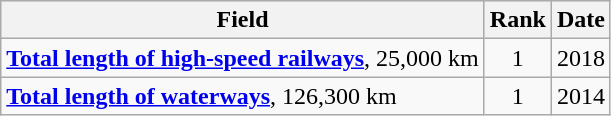<table class="wikitable sortable">
<tr style="background:#ececec;">
<th>Field</th>
<th>Rank</th>
<th>Date</th>
</tr>
<tr>
<td><strong><a href='#'>Total length of high-speed railways</a></strong>, 25,000 km</td>
<td style="text-align:center;">1</td>
<td align="right">2018</td>
</tr>
<tr>
<td><strong><a href='#'>Total length of waterways</a></strong>, 126,300 km</td>
<td style="text-align:center;">1</td>
<td align="right">2014</td>
</tr>
</table>
